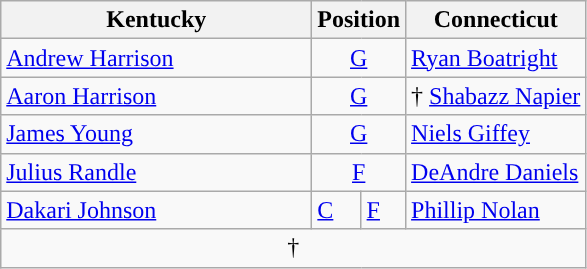<table class="wikitable">
<tr>
<th style="width:200px;">Kentucky</th>
<th colspan="2">Position</th>
<th>Connecticut</th>
</tr>
<tr>
<td><a href='#'>Andrew Harrison</a></td>
<td colspan="2" style="text-align:center"><a href='#'>G</a></td>
<td><a href='#'>Ryan Boatright</a></td>
</tr>
<tr>
<td><a href='#'>Aaron Harrison</a></td>
<td colspan="2" style="text-align:center"><a href='#'>G</a></td>
<td>† <a href='#'>Shabazz Napier</a></td>
</tr>
<tr>
<td><a href='#'>James Young</a></td>
<td colspan="2" style="text-align:center"><a href='#'>G</a></td>
<td><a href='#'>Niels Giffey</a></td>
</tr>
<tr>
<td><a href='#'>Julius Randle</a></td>
<td colspan="2" style="text-align:center"><a href='#'>F</a></td>
<td><a href='#'>DeAndre Daniels</a></td>
</tr>
<tr>
<td><a href='#'>Dakari Johnson</a></td>
<td><a href='#'>C</a></td>
<td><a href='#'>F</a></td>
<td><a href='#'>Phillip Nolan</a></td>
</tr>
<tr>
<td colspan="5" align=center>† </td>
</tr>
</table>
